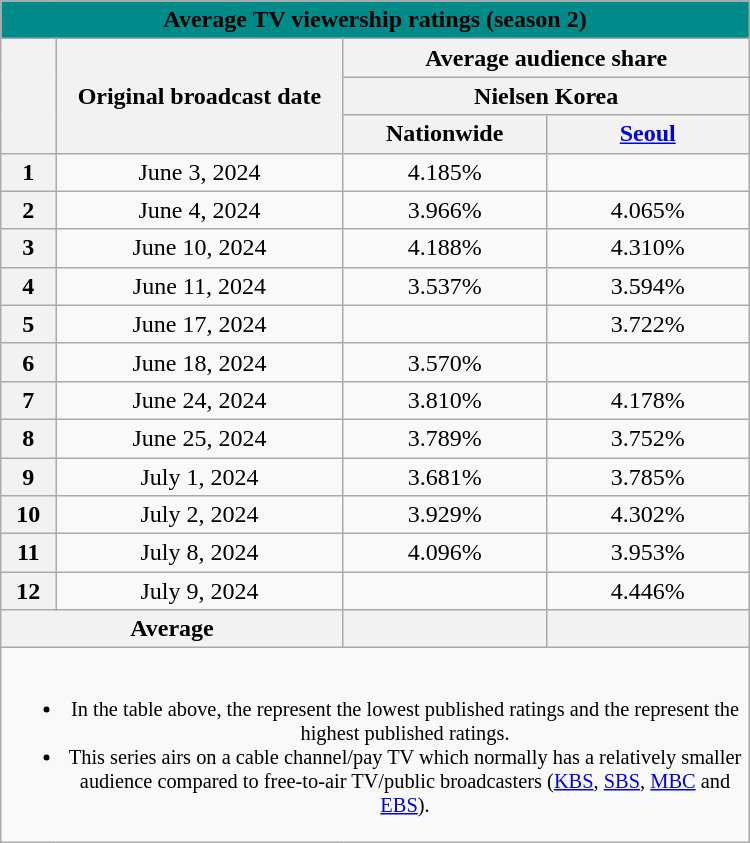<table class="wikitable mw-collapsible" style="text-align:center;max-width:500px; margin-left: auto; margin-right: auto; border: none;">
<tr>
<th colspan="4" style="background:#008B8B">Average TV viewership ratings (season 2)</th>
</tr>
<tr>
<th scope="col" rowspan="3"></th>
<th scope="col" rowspan="3">Original broadcast date</th>
<th scope="col" colspan="2">Average audience share</th>
</tr>
<tr>
<th scope="col" colspan="2">Nielsen Korea</th>
</tr>
<tr>
<th scope="col" style="width:8em">Nationwide</th>
<th scope="col" style="width:8em"><a href='#'>Seoul</a></th>
</tr>
<tr>
<th scope="row">1</th>
<td>June 3, 2024</td>
<td>4.185% </td>
<td><strong></strong> </td>
</tr>
<tr>
<th scope="row">2</th>
<td>June 4, 2024</td>
<td>3.966% </td>
<td>4.065% </td>
</tr>
<tr>
<th scope="row">3</th>
<td>June 10, 2024</td>
<td>4.188% </td>
<td>4.310% </td>
</tr>
<tr>
<th scope="row">4</th>
<td>June 11, 2024</td>
<td>3.537% </td>
<td>3.594% </td>
</tr>
<tr>
<th scope="row">5</th>
<td>June 17, 2024</td>
<td><strong></strong> </td>
<td>3.722% </td>
</tr>
<tr>
<th scope="row">6</th>
<td>June 18, 2024</td>
<td>3.570% </td>
<td><strong></strong> </td>
</tr>
<tr>
<th scope="row">7</th>
<td>June 24, 2024</td>
<td>3.810% </td>
<td>4.178% </td>
</tr>
<tr>
<th scope="row">8</th>
<td>June 25, 2024</td>
<td>3.789% </td>
<td>3.752% </td>
</tr>
<tr>
<th scope="row">9</th>
<td>July 1, 2024</td>
<td>3.681% </td>
<td>3.785% </td>
</tr>
<tr>
<th scope="row">10</th>
<td>July 2, 2024</td>
<td>3.929% </td>
<td>4.302% </td>
</tr>
<tr>
<th scope="row">11</th>
<td>July 8, 2024</td>
<td>4.096% </td>
<td>3.953% </td>
</tr>
<tr>
<th scope="row">12</th>
<td>July 9, 2024</td>
<td><strong></strong> </td>
<td>4.446% </td>
</tr>
<tr>
<th scope="col" colspan="2">Average</th>
<th scope="col"></th>
<th scope="col"></th>
</tr>
<tr>
<td colspan="4" style="font-size:85%"><br><ul><li>In the table above, the <strong></strong> represent the lowest published ratings and the <strong></strong> represent the highest published ratings.</li><li>This series airs on a cable channel/pay TV which normally has a relatively smaller audience compared to free-to-air TV/public broadcasters (<a href='#'>KBS</a>, <a href='#'>SBS</a>, <a href='#'>MBC</a> and <a href='#'>EBS</a>).</li></ul></td>
</tr>
</table>
